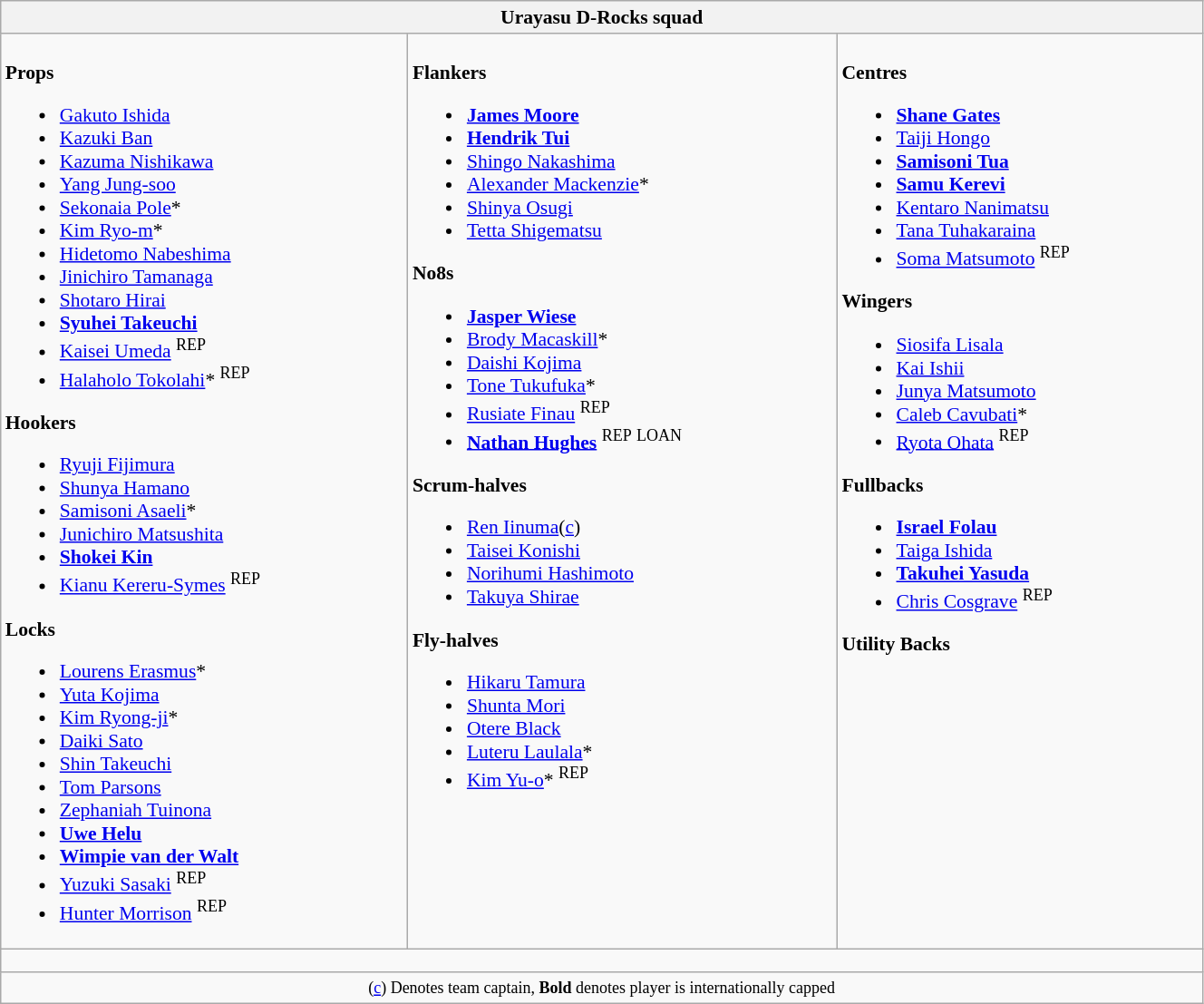<table class="wikitable" style="text-align:left; font-size:90%; width:70%">
<tr>
<th colspan="100%">Urayasu D-Rocks squad</th>
</tr>
<tr valign="top">
<td><br><strong>Props</strong><ul><li> <a href='#'>Gakuto Ishida</a></li><li> <a href='#'>Kazuki Ban</a></li><li> <a href='#'>Kazuma Nishikawa</a></li><li> <a href='#'>Yang Jung-soo</a></li><li> <a href='#'>Sekonaia Pole</a>*</li><li> <a href='#'>Kim Ryo-m</a>*</li><li> <a href='#'>Hidetomo Nabeshima</a></li><li> <a href='#'>Jinichiro Tamanaga</a></li><li> <a href='#'>Shotaro Hirai</a></li><li> <strong><a href='#'>Syuhei Takeuchi</a></strong></li><li> <a href='#'>Kaisei Umeda</a> <sup>REP</sup></li><li> <a href='#'>Halaholo Tokolahi</a>* <sup>REP</sup></li></ul><strong>Hookers</strong><ul><li> <a href='#'>Ryuji Fijimura</a></li><li> <a href='#'>Shunya Hamano</a></li><li> <a href='#'>Samisoni Asaeli</a>*</li><li> <a href='#'>Junichiro Matsushita</a></li><li> <strong><a href='#'>Shokei Kin</a></strong></li><li> <a href='#'>Kianu Kereru-Symes</a> <sup>REP</sup></li></ul><strong>Locks</strong><ul><li> <a href='#'>Lourens Erasmus</a>*</li><li> <a href='#'>Yuta Kojima</a></li><li> <a href='#'>Kim Ryong-ji</a>*</li><li> <a href='#'>Daiki Sato</a></li><li> <a href='#'>Shin Takeuchi</a></li><li> <a href='#'>Tom Parsons</a></li><li> <a href='#'>Zephaniah Tuinona</a></li><li> <strong><a href='#'>Uwe Helu</a></strong></li><li> <strong><a href='#'>Wimpie van der Walt</a></strong></li><li> <a href='#'>Yuzuki Sasaki</a> <sup>REP</sup></li><li> <a href='#'>Hunter Morrison</a> <sup>REP</sup></li></ul></td>
<td><br><strong>Flankers</strong><ul><li> <strong><a href='#'>James Moore</a></strong></li><li> <strong><a href='#'>Hendrik Tui</a></strong></li><li> <a href='#'>Shingo Nakashima</a></li><li> <a href='#'>Alexander Mackenzie</a>*</li><li> <a href='#'>Shinya Osugi</a></li><li> <a href='#'>Tetta Shigematsu</a></li></ul><strong>No8s</strong><ul><li> <strong><a href='#'>Jasper Wiese</a></strong></li><li> <a href='#'>Brody Macaskill</a>*</li><li> <a href='#'>Daishi Kojima</a></li><li> <a href='#'>Tone Tukufuka</a>*</li><li> <a href='#'>Rusiate Finau</a> <sup>REP</sup></li><li> <strong><a href='#'>Nathan Hughes</a></strong> <sup>REP</sup> <sup>LOAN</sup> </li></ul><strong>Scrum-halves</strong><ul><li> <a href='#'>Ren Iinuma</a>(<a href='#'>c</a>)</li><li> <a href='#'>Taisei Konishi</a></li><li> <a href='#'>Norihumi Hashimoto</a></li><li> <a href='#'>Takuya Shirae</a></li></ul><strong>Fly-halves</strong><ul><li> <a href='#'>Hikaru Tamura</a></li><li> <a href='#'>Shunta Mori</a></li><li> <a href='#'>Otere Black</a></li><li> <a href='#'>Luteru Laulala</a>*</li><li> <a href='#'>Kim Yu-o</a>* <sup>REP</sup></li></ul></td>
<td><br><strong>Centres</strong><ul><li> <strong><a href='#'>Shane Gates</a></strong></li><li> <a href='#'>Taiji Hongo</a></li><li> <strong><a href='#'>Samisoni Tua</a></strong></li><li> <strong><a href='#'>Samu Kerevi</a></strong></li><li> <a href='#'>Kentaro Nanimatsu</a></li><li> <a href='#'>Tana Tuhakaraina</a></li><li> <a href='#'>Soma Matsumoto</a> <sup>REP</sup></li></ul><strong>Wingers</strong><ul><li> <a href='#'>Siosifa Lisala</a></li><li> <a href='#'>Kai Ishii</a></li><li> <a href='#'>Junya Matsumoto</a></li><li> <a href='#'>Caleb Cavubati</a>*</li><li> <a href='#'>Ryota Ohata</a> <sup>REP</sup></li></ul><strong>Fullbacks</strong><ul><li> <strong><a href='#'>Israel Folau</a></strong></li><li> <a href='#'>Taiga Ishida</a></li><li> <strong><a href='#'>Takuhei Yasuda</a></strong></li><li> <a href='#'>Chris Cosgrave</a> <sup>REP</sup></li></ul><strong>Utility Backs</strong></td>
</tr>
<tr>
<td colspan="100%" style="height: 10px;"></td>
</tr>
<tr>
<td colspan="100%" style="text-align:center;"><small> (<a href='#'>c</a>) Denotes team captain, <strong>Bold</strong> denotes player is internationally capped</small></td>
</tr>
</table>
